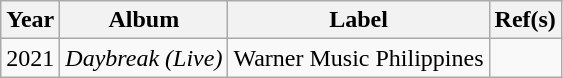<table class="wikitable">
<tr>
<th>Year</th>
<th>Album</th>
<th>Label</th>
<th>Ref(s)</th>
</tr>
<tr>
<td>2021</td>
<td><em>Daybreak (Live)</em></td>
<td>Warner Music Philippines</td>
<td></td>
</tr>
</table>
